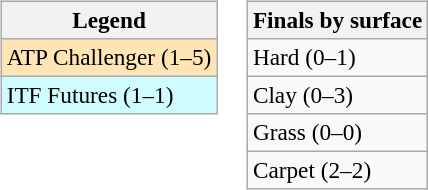<table>
<tr valign=top>
<td><br><table class=wikitable style=font-size:97%>
<tr>
<th>Legend</th>
</tr>
<tr bgcolor=moccasin>
<td>ATP Challenger (1–5)</td>
</tr>
<tr bgcolor=cffcff>
<td>ITF Futures (1–1)</td>
</tr>
</table>
</td>
<td><br><table class=wikitable style=font-size:97%>
<tr>
<th>Finals by surface</th>
</tr>
<tr>
<td>Hard (0–1)</td>
</tr>
<tr>
<td>Clay (0–3)</td>
</tr>
<tr>
<td>Grass (0–0)</td>
</tr>
<tr>
<td>Carpet (2–2)</td>
</tr>
</table>
</td>
</tr>
</table>
